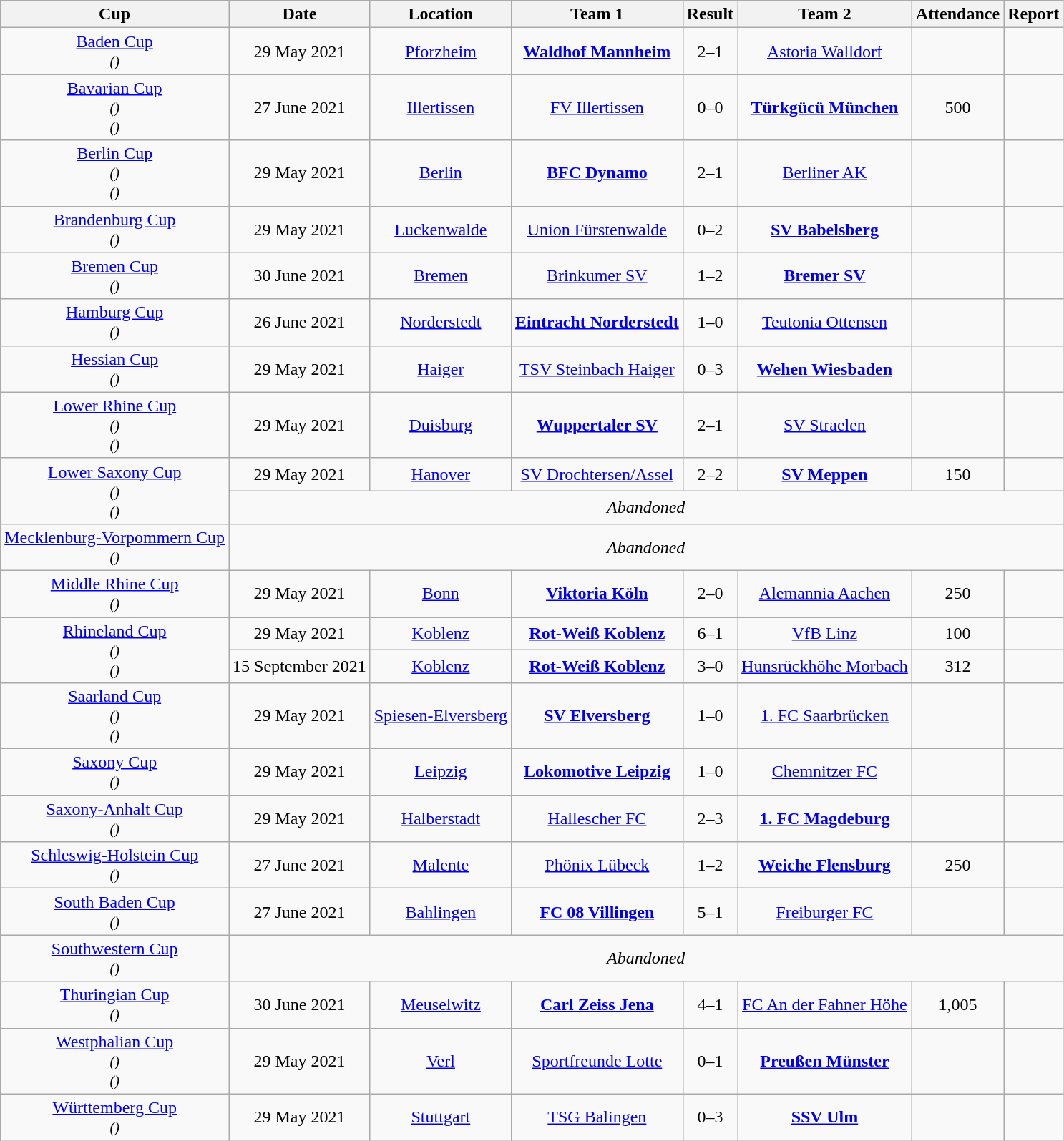<table class="wikitable" style="text-align: center;">
<tr>
<th>Cup</th>
<th>Date</th>
<th>Location</th>
<th>Team 1</th>
<th>Result</th>
<th>Team 2</th>
<th>Attendance</th>
<th>Report</th>
</tr>
<tr>
<td><a href='#'>Baden Cup</a><br><small><em>()</em></small></td>
<td>29 May 2021</td>
<td><a href='#'>Pforzheim</a></td>
<td><strong><a href='#'>Waldhof Mannheim</a></strong></td>
<td>2–1</td>
<td><a href='#'>Astoria Walldorf</a></td>
<td></td>
<td></td>
</tr>
<tr>
<td><a href='#'>Bavarian Cup</a><br><small><em>()<br>()</em></small></td>
<td>27 June 2021</td>
<td><a href='#'>Illertissen</a></td>
<td><a href='#'>FV Illertissen</a></td>
<td>0–0<br></td>
<td><strong><a href='#'>Türkgücü München</a></strong></td>
<td>500</td>
<td></td>
</tr>
<tr>
<td><a href='#'>Berlin Cup</a><br><small><em>()<br>()</em></small></td>
<td>29 May 2021</td>
<td><a href='#'>Berlin</a></td>
<td><strong><a href='#'>BFC Dynamo</a></strong></td>
<td>2–1</td>
<td><a href='#'>Berliner AK</a></td>
<td></td>
<td></td>
</tr>
<tr>
<td><a href='#'>Brandenburg Cup</a><br><small><em>()</em></small></td>
<td>29 May 2021</td>
<td><a href='#'>Luckenwalde</a></td>
<td><a href='#'>Union Fürstenwalde</a></td>
<td>0–2</td>
<td><strong><a href='#'>SV Babelsberg</a></strong></td>
<td></td>
<td></td>
</tr>
<tr>
<td><a href='#'>Bremen Cup</a><br><small><em>()</em></small></td>
<td>30 June 2021</td>
<td><a href='#'>Bremen</a></td>
<td><a href='#'>Brinkumer SV</a></td>
<td>1–2</td>
<td><strong><a href='#'>Bremer SV</a></strong></td>
<td></td>
<td></td>
</tr>
<tr>
<td><a href='#'>Hamburg Cup</a><br><small><em>()</em></small></td>
<td>26 June 2021</td>
<td><a href='#'>Norderstedt</a></td>
<td><strong><a href='#'>Eintracht Norderstedt</a></strong></td>
<td>1–0</td>
<td><a href='#'>Teutonia Ottensen</a></td>
<td></td>
<td></td>
</tr>
<tr>
<td><a href='#'>Hessian Cup</a><br><small><em>()</em></small></td>
<td>29 May 2021</td>
<td><a href='#'>Haiger</a></td>
<td><a href='#'>TSV Steinbach Haiger</a></td>
<td>0–3</td>
<td><strong><a href='#'>Wehen Wiesbaden</a></strong></td>
<td></td>
<td></td>
</tr>
<tr>
<td><a href='#'>Lower Rhine Cup</a><br><small><em>()<br>()</em></small></td>
<td>29 May 2021</td>
<td><a href='#'>Duisburg</a></td>
<td><strong><a href='#'>Wuppertaler SV</a></strong></td>
<td>2–1</td>
<td><a href='#'>SV Straelen</a></td>
<td></td>
<td></td>
</tr>
<tr>
<td rowspan=2><a href='#'>Lower Saxony Cup</a><br><small><em>()<br>()</em></small></td>
<td>29 May 2021</td>
<td><a href='#'>Hanover</a></td>
<td><a href='#'>SV Drochtersen/Assel</a></td>
<td>2–2<br></td>
<td><strong><a href='#'>SV Meppen</a></strong></td>
<td>150</td>
<td></td>
</tr>
<tr>
<td colspan=8><em>Abandoned</em></td>
</tr>
<tr>
<td><a href='#'>Mecklenburg-Vorpommern Cup</a><br><small><em>()</em></small></td>
<td colspan=8><em>Abandoned</em></td>
</tr>
<tr>
<td><a href='#'>Middle Rhine Cup</a><br><small><em>()</em></small></td>
<td>29 May 2021</td>
<td><a href='#'>Bonn</a></td>
<td><strong><a href='#'>Viktoria Köln</a></strong></td>
<td>2–0</td>
<td><a href='#'>Alemannia Aachen</a></td>
<td>250</td>
<td></td>
</tr>
<tr>
<td rowspan=2><a href='#'>Rhineland Cup</a><br><small><em>()<br>()</em></small></td>
<td>29 May 2021</td>
<td><a href='#'>Koblenz</a></td>
<td><strong><a href='#'>Rot-Weiß Koblenz</a></strong></td>
<td>6–1</td>
<td><a href='#'>VfB Linz</a></td>
<td>100</td>
<td></td>
</tr>
<tr>
<td>15 September 2021</td>
<td><a href='#'>Koblenz</a></td>
<td><strong><a href='#'>Rot-Weiß Koblenz</a></strong></td>
<td>3–0</td>
<td><a href='#'>Hunsrückhöhe Morbach</a></td>
<td>312</td>
<td></td>
</tr>
<tr>
<td><a href='#'>Saarland Cup</a><br><small><em>()<br>()</em></small></td>
<td>29 May 2021</td>
<td><a href='#'>Spiesen-Elversberg</a></td>
<td><strong><a href='#'>SV Elversberg</a></strong></td>
<td>1–0</td>
<td><a href='#'>1. FC Saarbrücken</a></td>
<td></td>
<td></td>
</tr>
<tr>
<td><a href='#'>Saxony Cup</a><br><small><em>()</em></small></td>
<td>29 May 2021</td>
<td><a href='#'>Leipzig</a></td>
<td><strong><a href='#'>Lokomotive Leipzig</a></strong></td>
<td>1–0 </td>
<td><a href='#'>Chemnitzer FC</a></td>
<td></td>
<td></td>
</tr>
<tr>
<td><a href='#'>Saxony-Anhalt Cup</a><br><small><em>()</em></small></td>
<td>29 May 2021</td>
<td><a href='#'>Halberstadt</a></td>
<td><a href='#'>Hallescher FC</a></td>
<td>2–3</td>
<td><strong><a href='#'>1. FC Magdeburg</a></strong></td>
<td></td>
<td></td>
</tr>
<tr>
<td><a href='#'>Schleswig-Holstein Cup</a><br><small><em>()</em></small></td>
<td>27 June 2021</td>
<td><a href='#'>Malente</a></td>
<td><a href='#'>Phönix Lübeck</a></td>
<td>1–2 </td>
<td><strong><a href='#'>Weiche Flensburg</a></strong></td>
<td>250</td>
<td></td>
</tr>
<tr>
<td><a href='#'>South Baden Cup</a><br><small><em>()</em></small></td>
<td>27 June 2021</td>
<td><a href='#'>Bahlingen</a></td>
<td><strong><a href='#'>FC 08 Villingen</a></strong></td>
<td>5–1</td>
<td><a href='#'>Freiburger FC</a></td>
<td></td>
<td></td>
</tr>
<tr>
<td><a href='#'>Southwestern Cup</a><br><small><em>()</em></small></td>
<td colspan=8><em>Abandoned</em></td>
</tr>
<tr>
<td><a href='#'>Thuringian Cup</a><br><small><em>()</em></small></td>
<td>30 June 2021</td>
<td><a href='#'>Meuselwitz</a></td>
<td><strong><a href='#'>Carl Zeiss Jena</a></strong></td>
<td>4–1 </td>
<td><a href='#'>FC An der Fahner Höhe</a></td>
<td>1,005</td>
<td></td>
</tr>
<tr>
<td><a href='#'>Westphalian Cup</a><br><small><em>()<br>()</em></small></td>
<td>29 May 2021</td>
<td><a href='#'>Verl</a></td>
<td><a href='#'>Sportfreunde Lotte</a></td>
<td>0–1</td>
<td><strong><a href='#'>Preußen Münster</a></strong></td>
<td></td>
<td></td>
</tr>
<tr>
<td><a href='#'>Württemberg Cup</a><br><small><em>()</em></small></td>
<td>29 May 2021</td>
<td><a href='#'>Stuttgart</a></td>
<td><a href='#'>TSG Balingen</a></td>
<td>0–3</td>
<td><strong><a href='#'>SSV Ulm</a></strong></td>
<td></td>
<td></td>
</tr>
</table>
